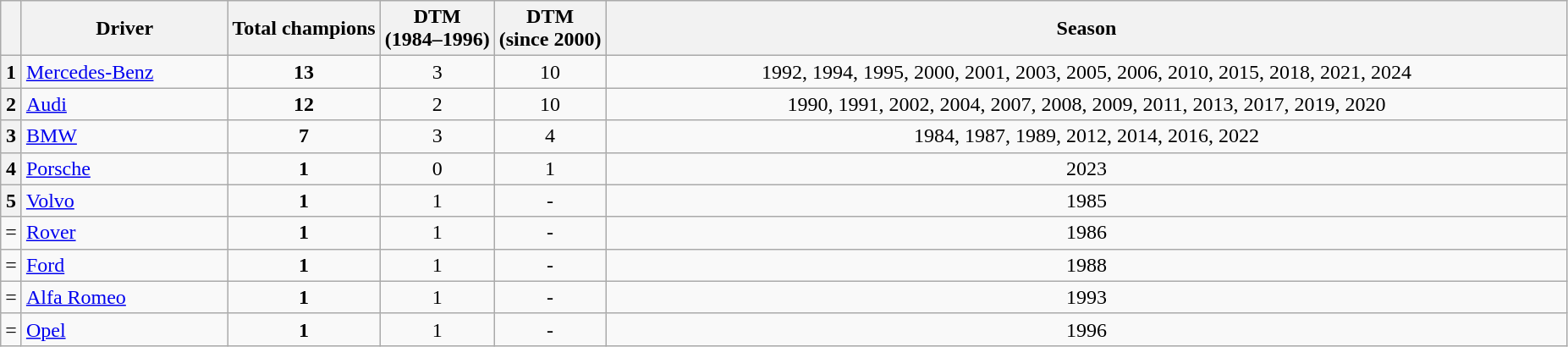<table class="wikitable" style="text-align:center;" style="font-size:97%;">
<tr>
<th></th>
<th width="155px">Driver</th>
<th>Total champions</th>
<th>DTM<br>(1984–1996)</th>
<th>DTM<br>(since 2000)</th>
<th width="750px">Season</th>
</tr>
<tr>
<th>1</th>
<td align="left"> <a href='#'>Mercedes-Benz</a></td>
<td align="center"><strong>13</strong></td>
<td align="center">3</td>
<td align="center">10</td>
<td>1992, 1994, 1995, 2000, 2001, 2003, 2005, 2006, 2010, 2015, 2018, 2021, 2024</td>
</tr>
<tr>
<th>2</th>
<td align="left"> <a href='#'>Audi</a></td>
<td align="center"><strong>12</strong></td>
<td align="center">2</td>
<td align="center">10</td>
<td>1990, 1991, 2002, 2004, 2007, 2008, 2009, 2011, 2013, 2017, 2019, 2020</td>
</tr>
<tr>
<th>3</th>
<td align="left"> <a href='#'>BMW</a></td>
<td align="center"><strong>7</strong></td>
<td align="center">3</td>
<td align="center">4</td>
<td>1984, 1987, 1989, 2012, 2014, 2016, 2022</td>
</tr>
<tr>
<th>4</th>
<td align="left"> <a href='#'>Porsche</a></td>
<td align="center"><strong>1</strong></td>
<td align="center">0</td>
<td align="center">1</td>
<td>2023</td>
</tr>
<tr>
<th>5</th>
<td align="left"> <a href='#'>Volvo</a></td>
<td align="center"><strong>1</strong></td>
<td align="center">1</td>
<td align="center">-</td>
<td>1985</td>
</tr>
<tr>
<td>=</td>
<td align="left"> <a href='#'>Rover</a></td>
<td align="center"><strong>1</strong></td>
<td align="center">1</td>
<td align="center">-</td>
<td>1986</td>
</tr>
<tr>
<td>=</td>
<td align="left"> <a href='#'>Ford</a></td>
<td align="center"><strong>1</strong></td>
<td align="center">1</td>
<td align="center">-</td>
<td>1988</td>
</tr>
<tr>
<td>=</td>
<td align="left"> <a href='#'>Alfa Romeo</a></td>
<td align="center"><strong>1</strong></td>
<td align="center">1</td>
<td align="center">-</td>
<td>1993</td>
</tr>
<tr>
<td>=</td>
<td align="left"> <a href='#'>Opel</a></td>
<td align="center"><strong>1</strong></td>
<td align="center">1</td>
<td align="center">-</td>
<td>1996</td>
</tr>
</table>
